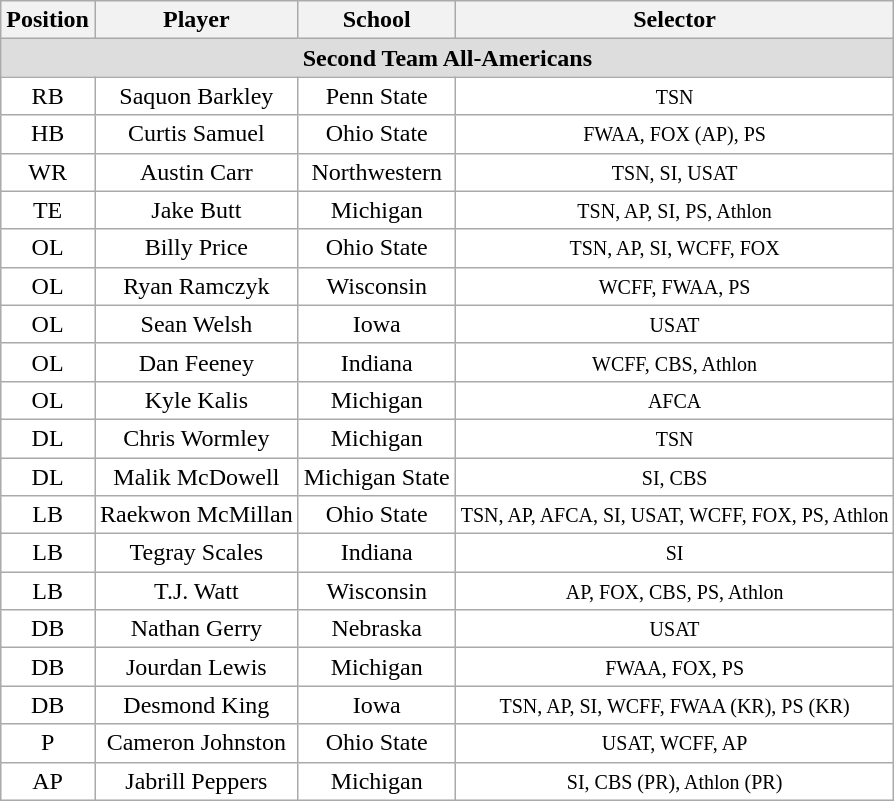<table class="wikitable">
<tr>
<th>Position</th>
<th>Player</th>
<th>School</th>
<th>Selector</th>
</tr>
<tr>
<td colspan="4" style="text-align:center; background:#ddd;"><strong>Second Team All-Americans</strong></td>
</tr>
<tr style="text-align:center;">
<td style="background:white">RB</td>
<td style="background:white">Saquon Barkley</td>
<td style="background:white">Penn State</td>
<td style="background:white"><small>TSN</small></td>
</tr>
<tr style="text-align:center;">
<td style="background:white">HB</td>
<td style="background:white">Curtis Samuel</td>
<td style="background:white">Ohio State</td>
<td style="background:white"><small>FWAA, FOX (AP), PS</small></td>
</tr>
<tr style="text-align:center;">
<td style="background:white">WR</td>
<td style="background:white">Austin Carr</td>
<td style="background:white">Northwestern</td>
<td style="background:white"><small>TSN, SI, USAT</small></td>
</tr>
<tr style="text-align:center;">
<td style="background:white">TE</td>
<td style="background:white">Jake Butt</td>
<td style="background:white">Michigan</td>
<td style="background:white"><small>TSN, AP, SI, PS, Athlon</small></td>
</tr>
<tr style="text-align:center;">
<td style="background:white">OL</td>
<td style="background:white">Billy Price</td>
<td style="background:white">Ohio State</td>
<td style="background:white"><small>TSN, AP, SI, WCFF, FOX</small></td>
</tr>
<tr style="text-align:center;">
<td style="background:white">OL</td>
<td style="background:white">Ryan Ramczyk</td>
<td style="background:white">Wisconsin</td>
<td style="background:white"><small>WCFF, FWAA, PS</small></td>
</tr>
<tr style="text-align:center;">
<td style="background:white">OL</td>
<td style="background:white">Sean Welsh</td>
<td style="background:white">Iowa</td>
<td style="background:white"><small>USAT</small></td>
</tr>
<tr style="text-align:center;">
<td style="background:white">OL</td>
<td style="background:white">Dan Feeney</td>
<td style="background:white">Indiana</td>
<td style="background:white"><small>WCFF, CBS, Athlon</small></td>
</tr>
<tr style="text-align:center;">
<td style="background:white">OL</td>
<td style="background:white">Kyle Kalis</td>
<td style="background:white">Michigan</td>
<td style="background:white"><small>AFCA</small></td>
</tr>
<tr style="text-align:center;">
<td style="background:white">DL</td>
<td style="background:white">Chris Wormley</td>
<td style="background:white">Michigan</td>
<td style="background:white"><small>TSN</small></td>
</tr>
<tr style="text-align:center;">
<td style="background:white">DL</td>
<td style="background:white">Malik McDowell</td>
<td style="background:white">Michigan State</td>
<td style="background:white"><small>SI, CBS</small></td>
</tr>
<tr style="text-align:center;">
<td style="background:white">LB</td>
<td style="background:white">Raekwon McMillan</td>
<td style="background:white">Ohio State</td>
<td style="background:white"><small>TSN, AP, AFCA, SI, USAT, WCFF, FOX, PS, Athlon</small></td>
</tr>
<tr style="text-align:center;">
<td style="background:white">LB</td>
<td style="background:white">Tegray Scales</td>
<td style="background:white">Indiana</td>
<td style="background:white"><small>SI</small></td>
</tr>
<tr style="text-align:center;">
<td style="background:white">LB</td>
<td style="background:white">T.J. Watt</td>
<td style="background:white">Wisconsin</td>
<td style="background:white"><small>AP, FOX, CBS, PS, Athlon</small></td>
</tr>
<tr style="text-align:center;">
<td style="background:white">DB</td>
<td style="background:white">Nathan Gerry</td>
<td style="background:white">Nebraska</td>
<td style="background:white"><small>USAT</small></td>
</tr>
<tr style="text-align:center;">
<td style="background:white">DB</td>
<td style="background:white">Jourdan Lewis</td>
<td style="background:white">Michigan</td>
<td style="background:white"><small>FWAA, FOX, PS</small></td>
</tr>
<tr style="text-align:center;">
<td style="background:white">DB</td>
<td style="background:white">Desmond King</td>
<td style="background:white">Iowa</td>
<td style="background:white"><small>TSN, AP, SI, WCFF, FWAA (KR), PS (KR)</small></td>
</tr>
<tr style="text-align:center;">
<td style="background:white">P</td>
<td style="background:white">Cameron Johnston</td>
<td style="background:white">Ohio State</td>
<td style="background:white"><small>USAT, WCFF, AP</small></td>
</tr>
<tr style="text-align:center;">
<td style="background:white">AP</td>
<td style="background:white">Jabrill Peppers</td>
<td style="background:white">Michigan</td>
<td style="background:white"><small>SI, CBS (PR), Athlon (PR)</small></td>
</tr>
</table>
